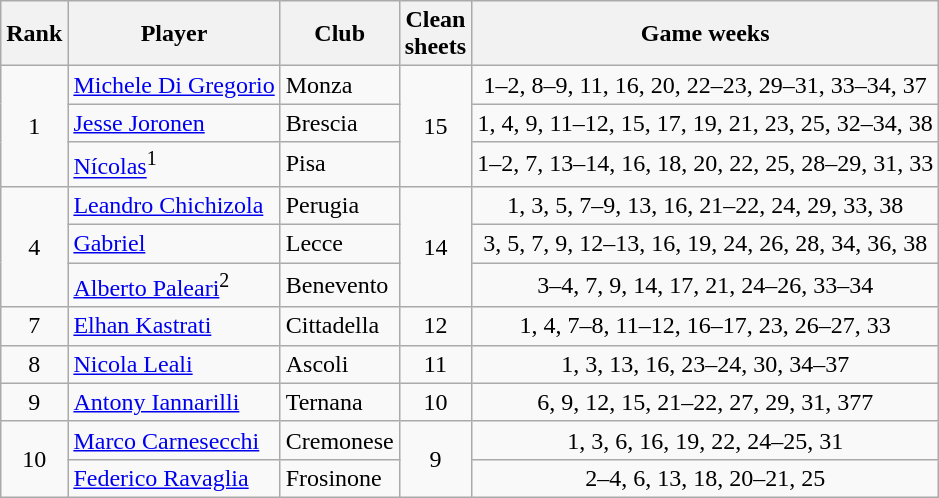<table class="wikitable" style="text-align:center">
<tr>
<th>Rank</th>
<th>Player</th>
<th>Club</th>
<th>Clean<br>sheets</th>
<th>Game weeks</th>
</tr>
<tr>
<td rowspan="3">1</td>
<td align="left"> <a href='#'>Michele Di Gregorio</a></td>
<td align="left">Monza</td>
<td rowspan="3">15</td>
<td>1–2, 8–9, 11, 16, 20, 22–23, 29–31, 33–34, 37</td>
</tr>
<tr>
<td align="left"> <a href='#'>Jesse Joronen</a></td>
<td align="left">Brescia</td>
<td>1, 4, 9, 11–12, 15, 17, 19, 21, 23, 25, 32–34, 38</td>
</tr>
<tr>
<td align="left"> <a href='#'>Nícolas</a><sup>1</sup></td>
<td align="left">Pisa</td>
<td>1–2, 7, 13–14, 16, 18, 20, 22, 25, 28–29, 31, 33</td>
</tr>
<tr>
<td rowspan="3">4</td>
<td align="left"> <a href='#'>Leandro Chichizola</a></td>
<td align="left">Perugia</td>
<td rowspan="3">14</td>
<td>1, 3, 5, 7–9, 13, 16, 21–22, 24, 29, 33, 38</td>
</tr>
<tr>
<td align="left"> <a href='#'>Gabriel</a></td>
<td align="left">Lecce</td>
<td>3, 5, 7, 9, 12–13, 16, 19, 24, 26, 28, 34, 36, 38</td>
</tr>
<tr>
<td align="left"> <a href='#'>Alberto Paleari</a><sup>2</sup></td>
<td align="left">Benevento</td>
<td>3–4, 7, 9, 14, 17, 21, 24–26, 33–34</td>
</tr>
<tr>
<td>7</td>
<td align="left"> <a href='#'>Elhan Kastrati</a></td>
<td align="left">Cittadella</td>
<td>12</td>
<td>1, 4, 7–8, 11–12, 16–17, 23, 26–27, 33</td>
</tr>
<tr>
<td>8</td>
<td align="left"> <a href='#'>Nicola Leali</a></td>
<td align="left">Ascoli</td>
<td>11</td>
<td>1, 3, 13, 16, 23–24, 30, 34–37</td>
</tr>
<tr>
<td>9</td>
<td align="left"> <a href='#'>Antony Iannarilli</a></td>
<td align="left">Ternana</td>
<td>10</td>
<td>6, 9, 12, 15, 21–22, 27, 29, 31, 377</td>
</tr>
<tr>
<td rowspan="2">10</td>
<td align="left"> <a href='#'>Marco Carnesecchi</a></td>
<td align="left">Cremonese</td>
<td rowspan="2">9</td>
<td>1, 3, 6, 16, 19, 22, 24–25, 31</td>
</tr>
<tr>
<td align="left"> <a href='#'>Federico Ravaglia</a></td>
<td align="left">Frosinone</td>
<td>2–4, 6, 13, 18, 20–21, 25</td>
</tr>
</table>
